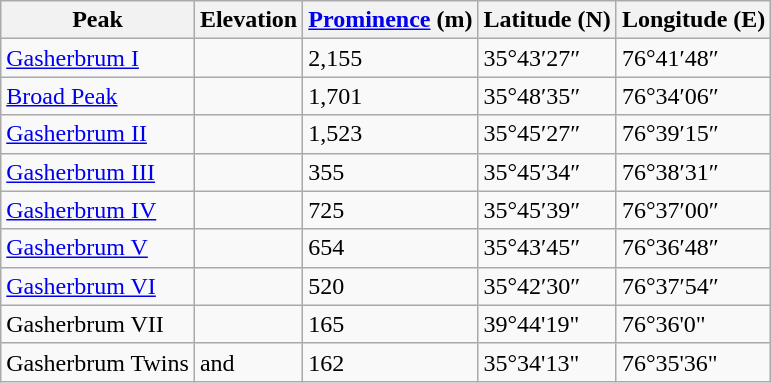<table class="wikitable sortable">
<tr>
<th>Peak</th>
<th>Elevation</th>
<th><a href='#'>Prominence</a> (m)</th>
<th>Latitude (N)</th>
<th>Longitude (E)</th>
</tr>
<tr>
<td><a href='#'>Gasherbrum I</a></td>
<td></td>
<td>2,155</td>
<td>35°43′27″</td>
<td>76°41′48″</td>
</tr>
<tr>
<td><a href='#'>Broad Peak</a></td>
<td></td>
<td>1,701</td>
<td>35°48′35″</td>
<td>76°34′06″</td>
</tr>
<tr>
<td><a href='#'>Gasherbrum II</a></td>
<td></td>
<td>1,523</td>
<td>35°45′27″</td>
<td>76°39′15″</td>
</tr>
<tr>
<td><a href='#'>Gasherbrum III</a></td>
<td></td>
<td>355</td>
<td>35°45′34″</td>
<td>76°38′31″</td>
</tr>
<tr>
<td><a href='#'>Gasherbrum IV</a></td>
<td></td>
<td>725</td>
<td>35°45′39″</td>
<td>76°37′00″</td>
</tr>
<tr>
<td><a href='#'>Gasherbrum V</a></td>
<td></td>
<td>654</td>
<td>35°43′45″</td>
<td>76°36′48″</td>
</tr>
<tr>
<td><a href='#'>Gasherbrum VI</a></td>
<td></td>
<td>520</td>
<td>35°42′30″</td>
<td>76°37′54″</td>
</tr>
<tr>
<td>Gasherbrum VII</td>
<td></td>
<td>165</td>
<td>39°44'19"</td>
<td>76°36'0"</td>
</tr>
<tr>
<td>Gasherbrum Twins</td>
<td> and<br></td>
<td>162</td>
<td>35°34'13"</td>
<td>76°35'36"</td>
</tr>
</table>
